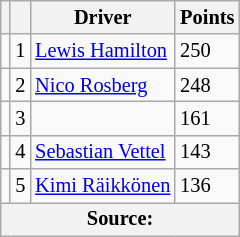<table class="wikitable" style="font-size:85%">
<tr>
<th></th>
<th></th>
<th>Driver</th>
<th>Points</th>
</tr>
<tr>
<td align="left"></td>
<td align="center">1</td>
<td> <a href='#'>Lewis Hamilton</a></td>
<td align="left">250</td>
</tr>
<tr>
<td align="left"></td>
<td align="center">2</td>
<td> <a href='#'>Nico Rosberg</a></td>
<td align="left">248</td>
</tr>
<tr>
<td align="left"></td>
<td align="center">3</td>
<td></td>
<td align="left">161</td>
</tr>
<tr>
<td align="left"></td>
<td align="center">4</td>
<td> <a href='#'>Sebastian Vettel</a></td>
<td align="left">143</td>
</tr>
<tr>
<td align="left"></td>
<td align="center">5</td>
<td> <a href='#'>Kimi Räikkönen</a></td>
<td align="left">136</td>
</tr>
<tr>
<th colspan=4>Source:</th>
</tr>
</table>
